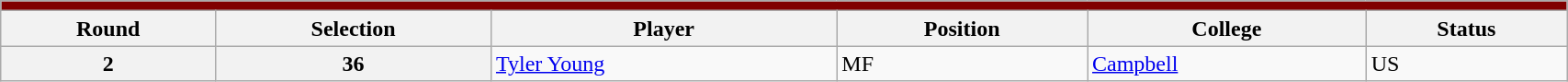<table class="wikitable sortable" style="width:90%; text-align:center; font-size:100%; text-align:left;">
<tr style="border-spacing: 2px; border: 2px white;">
<td align="center" bgcolor="#800000" colspan="6" color="#fff;" border="#E32526"><strong></strong></td>
</tr>
<tr>
<th>Round</th>
<th>Selection</th>
<th>Player</th>
<th>Position</th>
<th>College</th>
<th>Status</th>
</tr>
<tr>
<th>2</th>
<th>36</th>
<td><a href='#'>Tyler Young</a></td>
<td>MF</td>
<td><a href='#'>Campbell</a></td>
<td>US</td>
</tr>
</table>
